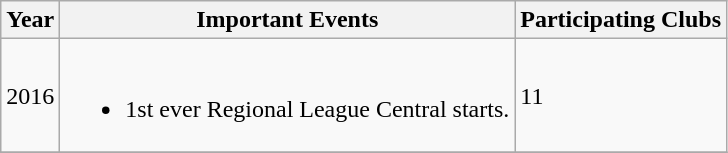<table class="wikitable">
<tr>
<th>Year</th>
<th>Important Events</th>
<th>Participating Clubs</th>
</tr>
<tr>
<td>2016</td>
<td><br><ul><li>1st ever Regional League Central starts.</li></ul></td>
<td>11</td>
</tr>
<tr>
</tr>
</table>
